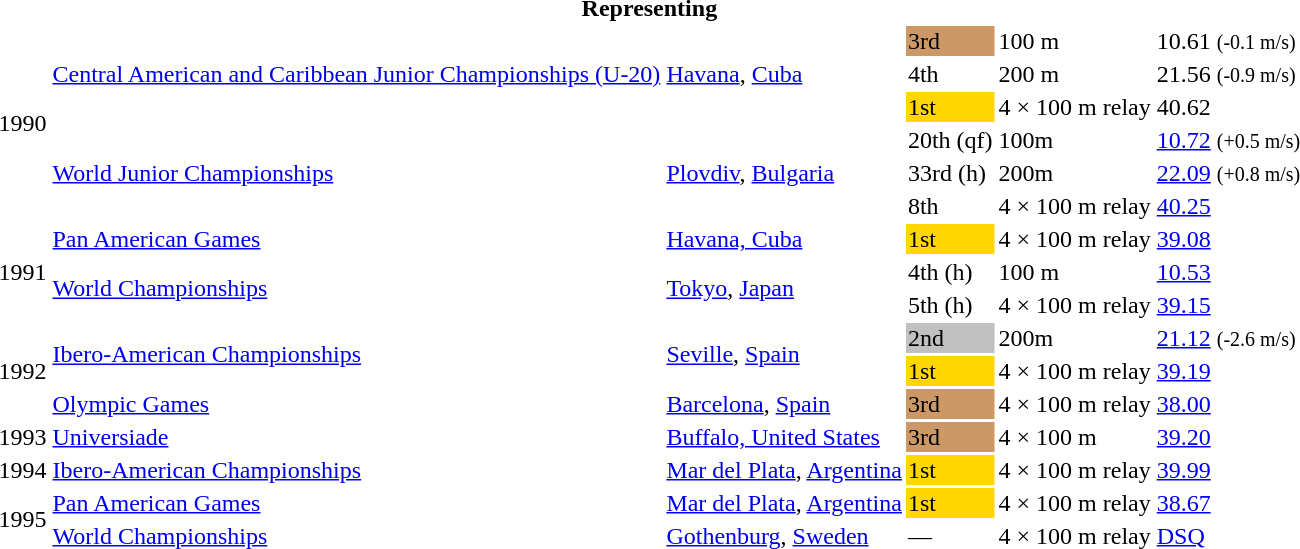<table>
<tr>
<th colspan="6">Representing </th>
</tr>
<tr>
<td rowspan = "6">1990</td>
<td rowspan = "3"><a href='#'>Central American and Caribbean Junior Championships (U-20)</a></td>
<td rowspan = "3"><a href='#'>Havana</a>, <a href='#'>Cuba</a></td>
<td bgcolor=cc9966>3rd</td>
<td>100 m</td>
<td>10.61 <small>(-0.1 m/s)</small></td>
</tr>
<tr>
<td>4th</td>
<td>200 m</td>
<td>21.56 <small>(-0.9 m/s)</small></td>
</tr>
<tr>
<td bgcolor=gold>1st</td>
<td>4 × 100 m relay</td>
<td>40.62</td>
</tr>
<tr>
<td rowspan=3><a href='#'>World Junior Championships</a></td>
<td rowspan=3><a href='#'>Plovdiv</a>, <a href='#'>Bulgaria</a></td>
<td>20th (qf)</td>
<td>100m</td>
<td><a href='#'>10.72</a> <small>(+0.5 m/s)</small></td>
</tr>
<tr>
<td>33rd (h)</td>
<td>200m</td>
<td><a href='#'>22.09</a> <small>(+0.8 m/s)</small></td>
</tr>
<tr>
<td>8th</td>
<td>4 × 100 m relay</td>
<td><a href='#'>40.25</a></td>
</tr>
<tr>
<td rowspan = "3">1991</td>
<td><a href='#'>Pan American Games</a></td>
<td><a href='#'>Havana, Cuba</a></td>
<td bgcolor=gold>1st</td>
<td>4 × 100 m relay</td>
<td><a href='#'>39.08</a></td>
</tr>
<tr>
<td rowspan = "2"><a href='#'>World Championships</a></td>
<td rowspan = "2"><a href='#'>Tokyo</a>, <a href='#'>Japan</a></td>
<td>4th (h)</td>
<td>100 m</td>
<td><a href='#'>10.53</a></td>
</tr>
<tr>
<td>5th (h)</td>
<td>4 × 100 m relay</td>
<td><a href='#'>39.15</a></td>
</tr>
<tr>
<td rowspan = "3">1992</td>
<td rowspan=2><a href='#'>Ibero-American Championships</a></td>
<td rowspan=2><a href='#'>Seville</a>, <a href='#'>Spain</a></td>
<td bgcolor=silver>2nd</td>
<td>200m</td>
<td><a href='#'>21.12</a> <small>(-2.6 m/s)</small></td>
</tr>
<tr>
<td bgcolor=gold>1st</td>
<td>4 × 100 m relay</td>
<td><a href='#'>39.19</a></td>
</tr>
<tr>
<td><a href='#'>Olympic Games</a></td>
<td><a href='#'>Barcelona</a>, <a href='#'>Spain</a></td>
<td bgcolor=cc9966>3rd</td>
<td>4 × 100 m relay</td>
<td><a href='#'>38.00</a></td>
</tr>
<tr>
<td>1993</td>
<td><a href='#'>Universiade</a></td>
<td><a href='#'>Buffalo, United States</a></td>
<td bgcolor=cc9966>3rd</td>
<td>4 × 100 m</td>
<td><a href='#'>39.20</a></td>
</tr>
<tr>
<td>1994</td>
<td><a href='#'>Ibero-American Championships</a></td>
<td><a href='#'>Mar del Plata</a>, <a href='#'>Argentina</a></td>
<td bgcolor=gold>1st</td>
<td>4 × 100 m relay</td>
<td><a href='#'>39.99</a></td>
</tr>
<tr>
<td rowspan = "2">1995</td>
<td><a href='#'>Pan American Games</a></td>
<td><a href='#'>Mar del Plata</a>, <a href='#'>Argentina</a></td>
<td bgcolor=gold>1st</td>
<td>4 × 100 m relay</td>
<td><a href='#'>38.67</a></td>
</tr>
<tr>
<td><a href='#'>World Championships</a></td>
<td><a href='#'>Gothenburg</a>, <a href='#'>Sweden</a></td>
<td>—</td>
<td>4 × 100 m relay</td>
<td><a href='#'>DSQ</a></td>
</tr>
</table>
